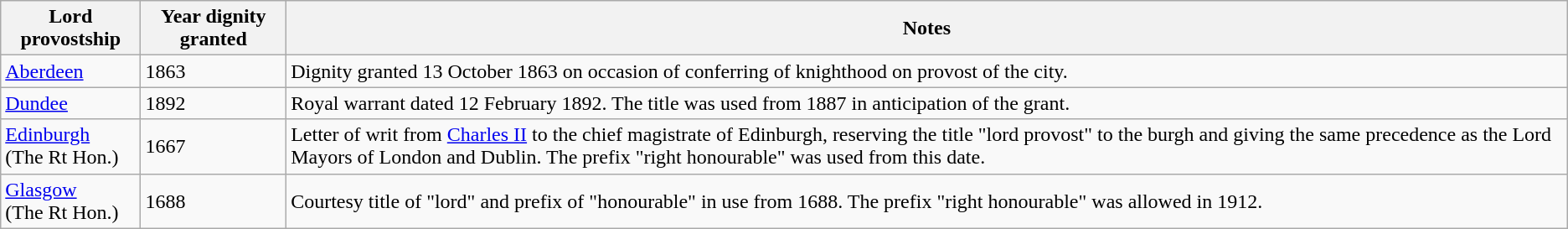<table class="wikitable sortable">
<tr>
<th>Lord provostship</th>
<th>Year dignity granted</th>
<th>Notes</th>
</tr>
<tr>
<td><a href='#'>Aberdeen</a></td>
<td>1863</td>
<td>Dignity granted 13 October 1863 on occasion of conferring of knighthood on provost of the city.</td>
</tr>
<tr>
<td><a href='#'>Dundee</a></td>
<td>1892</td>
<td>Royal warrant dated 12 February 1892. The title was used from 1887 in anticipation of the grant.</td>
</tr>
<tr>
<td><a href='#'>Edinburgh</a> <br>(The Rt Hon.)</td>
<td>1667</td>
<td>Letter of writ from <a href='#'>Charles II</a> to the chief magistrate of Edinburgh, reserving the title "lord provost" to the burgh and giving the same precedence as the Lord Mayors of London and Dublin. The prefix "right honourable" was used from this date.</td>
</tr>
<tr>
<td><a href='#'>Glasgow</a><br>(The Rt Hon.)</td>
<td>1688</td>
<td>Courtesy title of "lord" and prefix of "honourable" in use from 1688. The prefix "right honourable" was allowed in 1912.</td>
</tr>
</table>
